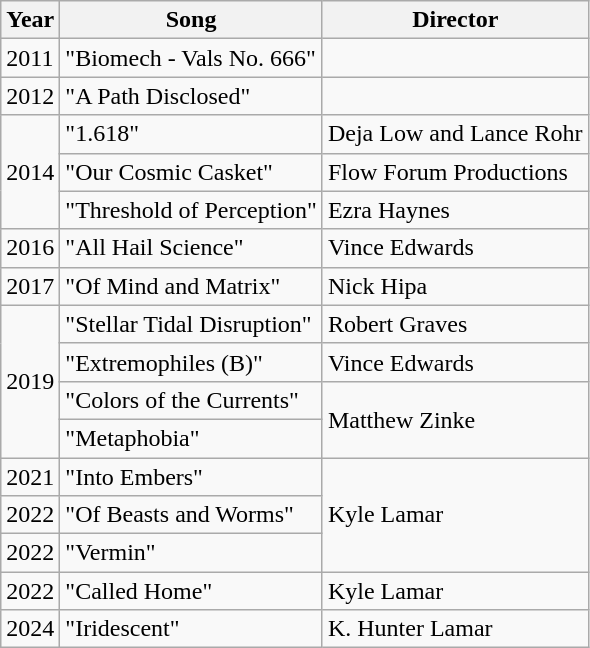<table class=wikitable>
<tr>
<th>Year</th>
<th>Song</th>
<th>Director</th>
</tr>
<tr>
<td>2011</td>
<td>"Biomech - Vals No. 666"</td>
<td></td>
</tr>
<tr>
<td>2012</td>
<td>"A Path Disclosed"</td>
<td></td>
</tr>
<tr>
<td rowspan=3>2014</td>
<td>"1.618"</td>
<td>Deja Low and Lance Rohr</td>
</tr>
<tr>
<td>"Our Cosmic Casket"</td>
<td>Flow Forum Productions</td>
</tr>
<tr>
<td>"Threshold of Perception"</td>
<td>Ezra Haynes</td>
</tr>
<tr>
<td>2016</td>
<td>"All Hail Science"</td>
<td>Vince Edwards</td>
</tr>
<tr>
<td>2017</td>
<td>"Of Mind and Matrix"</td>
<td>Nick Hipa</td>
</tr>
<tr>
<td rowspan=4>2019</td>
<td>"Stellar Tidal Disruption"</td>
<td>Robert Graves</td>
</tr>
<tr>
<td>"Extremophiles (B)"</td>
<td>Vince Edwards</td>
</tr>
<tr>
<td>"Colors of the Currents"</td>
<td rowspan=2>Matthew Zinke</td>
</tr>
<tr>
<td>"Metaphobia"</td>
</tr>
<tr>
<td>2021</td>
<td>"Into Embers"</td>
<td rowspan=3>Kyle Lamar</td>
</tr>
<tr>
<td>2022</td>
<td>"Of Beasts and Worms"</td>
</tr>
<tr>
<td>2022</td>
<td>"Vermin"</td>
</tr>
<tr>
<td>2022</td>
<td>"Called Home"</td>
<td>Kyle Lamar</td>
</tr>
<tr>
<td>2024</td>
<td>"Iridescent"</td>
<td>K. Hunter Lamar</td>
</tr>
</table>
